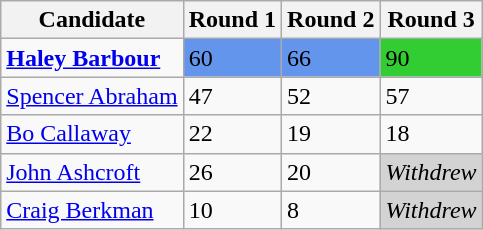<table class="wikitable">
<tr>
<th>Candidate</th>
<th>Round 1</th>
<th>Round 2</th>
<th>Round 3</th>
</tr>
<tr>
<td><strong><a href='#'>Haley Barbour</a></strong></td>
<td style="background:cornflowerblue;">60</td>
<td style="background:cornflowerblue;">66</td>
<td style="background:limegreen;">90</td>
</tr>
<tr>
<td><a href='#'>Spencer Abraham</a></td>
<td>47</td>
<td>52</td>
<td>57</td>
</tr>
<tr>
<td><a href='#'>Bo Callaway</a></td>
<td>22</td>
<td>19</td>
<td>18</td>
</tr>
<tr>
<td><a href='#'>John Ashcroft</a></td>
<td>26</td>
<td>20</td>
<td style="background:lightgrey;"><em>Withdrew</em></td>
</tr>
<tr>
<td><a href='#'>Craig Berkman</a></td>
<td>10</td>
<td>8</td>
<td style="background:lightgrey;"><em>Withdrew</em></td>
</tr>
</table>
